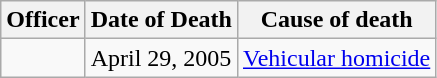<table class="wikitable">
<tr>
<th>Officer</th>
<th>Date of Death</th>
<th>Cause of death</th>
</tr>
<tr>
<td></td>
<td>April 29, 2005</td>
<td><a href='#'>Vehicular homicide</a></td>
</tr>
</table>
